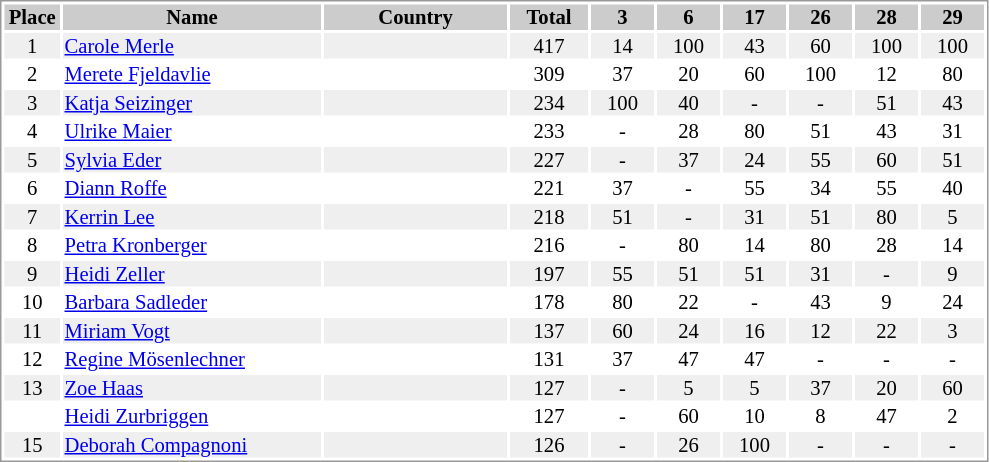<table border="0" style="border: 1px solid #999; background-color:#FFFFFF; text-align:center; font-size:86%; line-height:15px;">
<tr align="center" bgcolor="#CCCCCC">
<th width=35>Place</th>
<th width=170>Name</th>
<th width=120>Country</th>
<th width=50>Total</th>
<th width=40>3</th>
<th width=40>6</th>
<th width=40>17</th>
<th width=40>26</th>
<th width=40>28</th>
<th width=40>29</th>
</tr>
<tr bgcolor="#EFEFEF">
<td>1</td>
<td align="left"><a href='#'>Carole Merle</a></td>
<td align="left"></td>
<td>417</td>
<td>14</td>
<td>100</td>
<td>43</td>
<td>60</td>
<td>100</td>
<td>100</td>
</tr>
<tr>
<td>2</td>
<td align="left"><a href='#'>Merete Fjeldavlie</a></td>
<td align="left"></td>
<td>309</td>
<td>37</td>
<td>20</td>
<td>60</td>
<td>100</td>
<td>12</td>
<td>80</td>
</tr>
<tr bgcolor="#EFEFEF">
<td>3</td>
<td align="left"><a href='#'>Katja Seizinger</a></td>
<td align="left"></td>
<td>234</td>
<td>100</td>
<td>40</td>
<td>-</td>
<td>-</td>
<td>51</td>
<td>43</td>
</tr>
<tr>
<td>4</td>
<td align="left"><a href='#'>Ulrike Maier</a></td>
<td align="left"></td>
<td>233</td>
<td>-</td>
<td>28</td>
<td>80</td>
<td>51</td>
<td>43</td>
<td>31</td>
</tr>
<tr bgcolor="#EFEFEF">
<td>5</td>
<td align="left"><a href='#'>Sylvia Eder</a></td>
<td align="left"></td>
<td>227</td>
<td>-</td>
<td>37</td>
<td>24</td>
<td>55</td>
<td>60</td>
<td>51</td>
</tr>
<tr>
<td>6</td>
<td align="left"><a href='#'>Diann Roffe</a></td>
<td align="left"></td>
<td>221</td>
<td>37</td>
<td>-</td>
<td>55</td>
<td>34</td>
<td>55</td>
<td>40</td>
</tr>
<tr bgcolor="#EFEFEF">
<td>7</td>
<td align="left"><a href='#'>Kerrin Lee</a></td>
<td align="left"></td>
<td>218</td>
<td>51</td>
<td>-</td>
<td>31</td>
<td>51</td>
<td>80</td>
<td>5</td>
</tr>
<tr>
<td>8</td>
<td align="left"><a href='#'>Petra Kronberger</a></td>
<td align="left"></td>
<td>216</td>
<td>-</td>
<td>80</td>
<td>14</td>
<td>80</td>
<td>28</td>
<td>14</td>
</tr>
<tr bgcolor="#EFEFEF">
<td>9</td>
<td align="left"><a href='#'>Heidi Zeller</a></td>
<td align="left"></td>
<td>197</td>
<td>55</td>
<td>51</td>
<td>51</td>
<td>31</td>
<td>-</td>
<td>9</td>
</tr>
<tr>
<td>10</td>
<td align="left"><a href='#'>Barbara Sadleder</a></td>
<td align="left"></td>
<td>178</td>
<td>80</td>
<td>22</td>
<td>-</td>
<td>43</td>
<td>9</td>
<td>24</td>
</tr>
<tr bgcolor="#EFEFEF">
<td>11</td>
<td align="left"><a href='#'>Miriam Vogt</a></td>
<td align="left"></td>
<td>137</td>
<td>60</td>
<td>24</td>
<td>16</td>
<td>12</td>
<td>22</td>
<td>3</td>
</tr>
<tr>
<td>12</td>
<td align="left"><a href='#'>Regine Mösenlechner</a></td>
<td align="left"></td>
<td>131</td>
<td>37</td>
<td>47</td>
<td>47</td>
<td>-</td>
<td>-</td>
<td>-</td>
</tr>
<tr bgcolor="#EFEFEF">
<td>13</td>
<td align="left"><a href='#'>Zoe Haas</a></td>
<td align="left"></td>
<td>127</td>
<td>-</td>
<td>5</td>
<td>5</td>
<td>37</td>
<td>20</td>
<td>60</td>
</tr>
<tr>
<td></td>
<td align="left"><a href='#'>Heidi Zurbriggen</a></td>
<td align="left"></td>
<td>127</td>
<td>-</td>
<td>60</td>
<td>10</td>
<td>8</td>
<td>47</td>
<td>2</td>
</tr>
<tr bgcolor="#EFEFEF">
<td>15</td>
<td align="left"><a href='#'>Deborah Compagnoni</a></td>
<td align="left"></td>
<td>126</td>
<td>-</td>
<td>26</td>
<td>100</td>
<td>-</td>
<td>-</td>
<td>-</td>
</tr>
</table>
